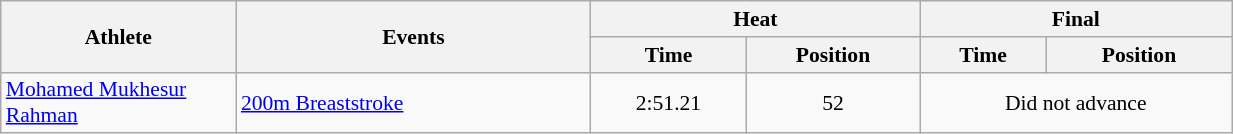<table class=wikitable style="font-size:90%" width=65%>
<tr>
<th rowspan="2" width=150>Athlete</th>
<th rowspan="2">Events</th>
<th colspan="2">Heat</th>
<th colspan="2">Final</th>
</tr>
<tr>
<th>Time</th>
<th>Position</th>
<th>Time</th>
<th>Position</th>
</tr>
<tr>
<td><a href='#'>Mohamed Mukhesur Rahman</a></td>
<td><a href='#'>200m Breaststroke</a></td>
<td align=center>2:51.21</td>
<td align=center>52</td>
<td align=center colspan="4">Did not advance</td>
</tr>
</table>
